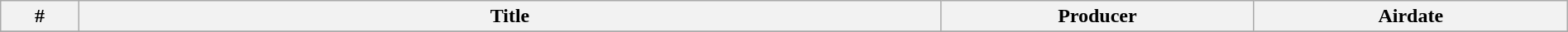<table class="wikitable plainrowheaders" width="100%">
<tr>
<th width="5%">#</th>
<th width="55%">Title</th>
<th width="20%">Producer</th>
<th width="20%">Airdate</th>
</tr>
<tr>
</tr>
</table>
